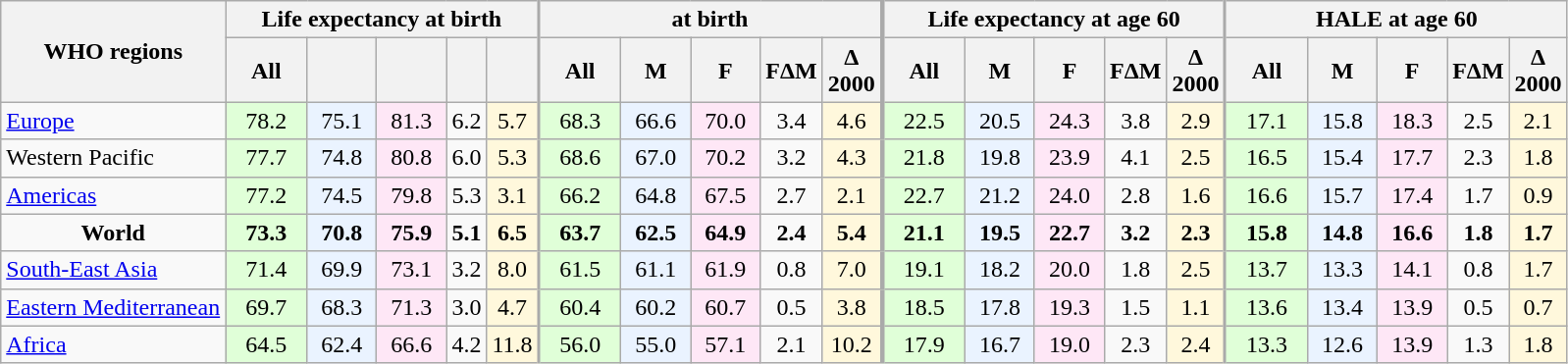<table class="wikitable sortable static-row-numbers sort-under" style="text-align:right;">
<tr class="static-row-header" style="text-align:center;vertical-align:bottom;">
<th rowspan=2 style="vertical-align:middle;">WHO regions</th>
<th colspan=5>Life expectancy at birth</th>
<th colspan=5 style="border-left-width:2px;"> at birth</th>
<th colspan=5 style="border-left-width:3px;">Life expectancy at age 60</th>
<th colspan=5 style="border-left-width:2px;">HALE at age 60</th>
</tr>
<tr>
<th style="width:3em;">All</th>
<th style="width:2.5em;"></th>
<th style="width:2.5em;"></th>
<th></th>
<th></th>
<th style="width:3em; border-left-width:2px;">All</th>
<th style="width:2.5em;">M</th>
<th style="width:2.5em;">F</th>
<th>FΔM</th>
<th>Δ<br>2000</th>
<th style="width:3em; border-left-width:3px;">All</th>
<th style="width:2.5em;">M</th>
<th style="width:2.5em;">F</th>
<th>FΔM</th>
<th>Δ<br>2000</th>
<th style="width:3em; border-left-width:2px;">All</th>
<th style="width:2.5em;">M</th>
<th style="width:2.5em;">F</th>
<th>FΔM</th>
<th>Δ<br>2000</th>
</tr>
<tr>
<td align=left><a href='#'>Europe</a></td>
<td style="text-align:center; background:#e0ffd8;">78.2</td>
<td style="text-align:center; background:#eaf3ff;">75.1</td>
<td style="text-align:center; background:#fee7f6;">81.3</td>
<td style="text-align:center;">6.2</td>
<td style="text-align:center; background:#fff8dc;">5.7</td>
<td style="text-align:center; background:#e0ffd8; border-left-width:2px;">68.3</td>
<td style="text-align:center; background:#eaf3ff;">66.6</td>
<td style="text-align:center; background:#fee7f6;">70.0</td>
<td style="text-align:center;">3.4</td>
<td style="text-align:center; background:#fff8dc;">4.6</td>
<td style="text-align:center; background:#e0ffd8; border-left-width:3px;">22.5</td>
<td style="text-align:center; background:#eaf3ff;">20.5</td>
<td style="text-align:center; background:#fee7f6;">24.3</td>
<td style="text-align:center;">3.8</td>
<td style="text-align:center; background:#fff8dc;">2.9</td>
<td style="text-align:center; background:#e0ffd8; border-left-width:2px;">17.1</td>
<td style="text-align:center; background:#eaf3ff;">15.8</td>
<td style="text-align:center; background:#fee7f6;">18.3</td>
<td style="text-align:center;">2.5</td>
<td style="text-align:center; background:#fff8dc;">2.1</td>
</tr>
<tr>
<td align=left>Western Pacific</td>
<td style="text-align:center; background:#e0ffd8;">77.7</td>
<td style="text-align:center; background:#eaf3ff;">74.8</td>
<td style="text-align:center; background:#fee7f6;">80.8</td>
<td style="text-align:center;">6.0</td>
<td style="text-align:center; background:#fff8dc;">5.3</td>
<td style="text-align:center; background:#e0ffd8; border-left-width:2px;">68.6</td>
<td style="text-align:center; background:#eaf3ff;">67.0</td>
<td style="text-align:center; background:#fee7f6;">70.2</td>
<td style="text-align:center;">3.2</td>
<td style="text-align:center; background:#fff8dc;">4.3</td>
<td style="text-align:center; background:#e0ffd8; border-left-width:3px;">21.8</td>
<td style="text-align:center; background:#eaf3ff;">19.8</td>
<td style="text-align:center; background:#fee7f6;">23.9</td>
<td style="text-align:center;">4.1</td>
<td style="text-align:center; background:#fff8dc;">2.5</td>
<td style="text-align:center; background:#e0ffd8; border-left-width:2px;">16.5</td>
<td style="text-align:center; background:#eaf3ff;">15.4</td>
<td style="text-align:center; background:#fee7f6;">17.7</td>
<td style="text-align:center;">2.3</td>
<td style="text-align:center; background:#fff8dc;">1.8</td>
</tr>
<tr>
<td align=left><a href='#'>Americas</a></td>
<td style="text-align:center; background:#e0ffd8;">77.2</td>
<td style="text-align:center; background:#eaf3ff;">74.5</td>
<td style="text-align:center; background:#fee7f6;">79.8</td>
<td style="text-align:center;">5.3</td>
<td style="text-align:center; background:#fff8dc;">3.1</td>
<td style="text-align:center; background:#e0ffd8; border-left-width:2px;">66.2</td>
<td style="text-align:center; background:#eaf3ff;">64.8</td>
<td style="text-align:center; background:#fee7f6;">67.5</td>
<td style="text-align:center;">2.7</td>
<td style="text-align:center; background:#fff8dc;">2.1</td>
<td style="text-align:center; background:#e0ffd8; border-left-width:3px;">22.7</td>
<td style="text-align:center; background:#eaf3ff;">21.2</td>
<td style="text-align:center; background:#fee7f6;">24.0</td>
<td style="text-align:center;">2.8</td>
<td style="text-align:center; background:#fff8dc;">1.6</td>
<td style="text-align:center; background:#e0ffd8; border-left-width:2px;">16.6</td>
<td style="text-align:center; background:#eaf3ff;">15.7</td>
<td style="text-align:center; background:#fee7f6;">17.4</td>
<td style="text-align:center;">1.7</td>
<td style="text-align:center; background:#fff8dc;">0.9</td>
</tr>
<tr class=static-row-header>
<td align=center><strong>World</strong></td>
<td style="text-align:center; background:#e0ffd8;"><strong>73.3</strong></td>
<td style="text-align:center; background:#eaf3ff;"><strong>70.8</strong></td>
<td style="text-align:center; background:#fee7f6;"><strong>75.9</strong></td>
<td style="text-align:center;"><strong>5.1</strong></td>
<td style="text-align:center; background:#fff8dc;"><strong>6.5</strong></td>
<td style="text-align:center; background:#e0ffd8; border-left-width:2px;"><strong>63.7</strong></td>
<td style="text-align:center; background:#eaf3ff;"><strong>62.5</strong></td>
<td style="text-align:center; background:#fee7f6;"><strong>64.9</strong></td>
<td style="text-align:center;"><strong>2.4</strong></td>
<td style="text-align:center; background:#fff8dc;"><strong>5.4</strong></td>
<td style="text-align:center; background:#e0ffd8; border-left-width:3px;"><strong>21.1</strong></td>
<td style="text-align:center; background:#eaf3ff;"><strong>19.5</strong></td>
<td style="text-align:center; background:#fee7f6;"><strong>22.7</strong></td>
<td style="text-align:center;"><strong>3.2</strong></td>
<td style="text-align:center; background:#fff8dc;"><strong>2.3</strong></td>
<td style="text-align:center; background:#e0ffd8; border-left-width:2px;"><strong>15.8</strong></td>
<td style="text-align:center; background:#eaf3ff;"><strong>14.8</strong></td>
<td style="text-align:center; background:#fee7f6;"><strong>16.6</strong></td>
<td style="text-align:center;"><strong>1.8</strong></td>
<td style="text-align:center; background:#fff8dc;"><strong>1.7</strong></td>
</tr>
<tr>
<td align=left><a href='#'>South-East Asia</a></td>
<td style="text-align:center; background:#e0ffd8;">71.4</td>
<td style="text-align:center; background:#eaf3ff;">69.9</td>
<td style="text-align:center; background:#fee7f6;">73.1</td>
<td style="text-align:center;">3.2</td>
<td style="text-align:center; background:#fff8dc;">8.0</td>
<td style="text-align:center; background:#e0ffd8; border-left-width:2px;">61.5</td>
<td style="text-align:center; background:#eaf3ff;">61.1</td>
<td style="text-align:center; background:#fee7f6;">61.9</td>
<td style="text-align:center;">0.8</td>
<td style="text-align:center; background:#fff8dc;">7.0</td>
<td style="text-align:center; background:#e0ffd8; border-left-width:3px;">19.1</td>
<td style="text-align:center; background:#eaf3ff;">18.2</td>
<td style="text-align:center; background:#fee7f6;">20.0</td>
<td style="text-align:center;">1.8</td>
<td style="text-align:center; background:#fff8dc;">2.5</td>
<td style="text-align:center; background:#e0ffd8; border-left-width:2px;">13.7</td>
<td style="text-align:center; background:#eaf3ff;">13.3</td>
<td style="text-align:center; background:#fee7f6;">14.1</td>
<td style="text-align:center;">0.8</td>
<td style="text-align:center; background:#fff8dc;">1.7</td>
</tr>
<tr>
<td align=left><a href='#'>Eastern Mediterranean</a></td>
<td style="text-align:center; background:#e0ffd8;">69.7</td>
<td style="text-align:center; background:#eaf3ff;">68.3</td>
<td style="text-align:center; background:#fee7f6;">71.3</td>
<td style="text-align:center;">3.0</td>
<td style="text-align:center; background:#fff8dc;">4.7</td>
<td style="text-align:center; background:#e0ffd8; border-left-width:2px;">60.4</td>
<td style="text-align:center; background:#eaf3ff;">60.2</td>
<td style="text-align:center; background:#fee7f6;">60.7</td>
<td style="text-align:center;">0.5</td>
<td style="text-align:center; background:#fff8dc;">3.8</td>
<td style="text-align:center; background:#e0ffd8; border-left-width:3px;">18.5</td>
<td style="text-align:center; background:#eaf3ff;">17.8</td>
<td style="text-align:center; background:#fee7f6;">19.3</td>
<td style="text-align:center;">1.5</td>
<td style="text-align:center; background:#fff8dc;">1.1</td>
<td style="text-align:center; background:#e0ffd8; border-left-width:2px;">13.6</td>
<td style="text-align:center; background:#eaf3ff;">13.4</td>
<td style="text-align:center; background:#fee7f6;">13.9</td>
<td style="text-align:center;">0.5</td>
<td style="text-align:center; background:#fff8dc;">0.7</td>
</tr>
<tr>
<td align=left><a href='#'>Africa</a></td>
<td style="text-align:center; background:#e0ffd8;">64.5</td>
<td style="text-align:center; background:#eaf3ff;">62.4</td>
<td style="text-align:center; background:#fee7f6;">66.6</td>
<td style="text-align:center;">4.2</td>
<td style="text-align:center; background:#fff8dc;">11.8</td>
<td style="text-align:center; background:#e0ffd8; border-left-width:2px;">56.0</td>
<td style="text-align:center; background:#eaf3ff;">55.0</td>
<td style="text-align:center; background:#fee7f6;">57.1</td>
<td style="text-align:center;">2.1</td>
<td style="text-align:center; background:#fff8dc;">10.2</td>
<td style="text-align:center; background:#e0ffd8; border-left-width:3px;">17.9</td>
<td style="text-align:center; background:#eaf3ff;">16.7</td>
<td style="text-align:center; background:#fee7f6;">19.0</td>
<td style="text-align:center;">2.3</td>
<td style="text-align:center; background:#fff8dc;">2.4</td>
<td style="text-align:center; background:#e0ffd8; border-left-width:2px;">13.3</td>
<td style="text-align:center; background:#eaf3ff;">12.6</td>
<td style="text-align:center; background:#fee7f6;">13.9</td>
<td style="text-align:center;">1.3</td>
<td style="text-align:center; background:#fff8dc;">1.8</td>
</tr>
</table>
